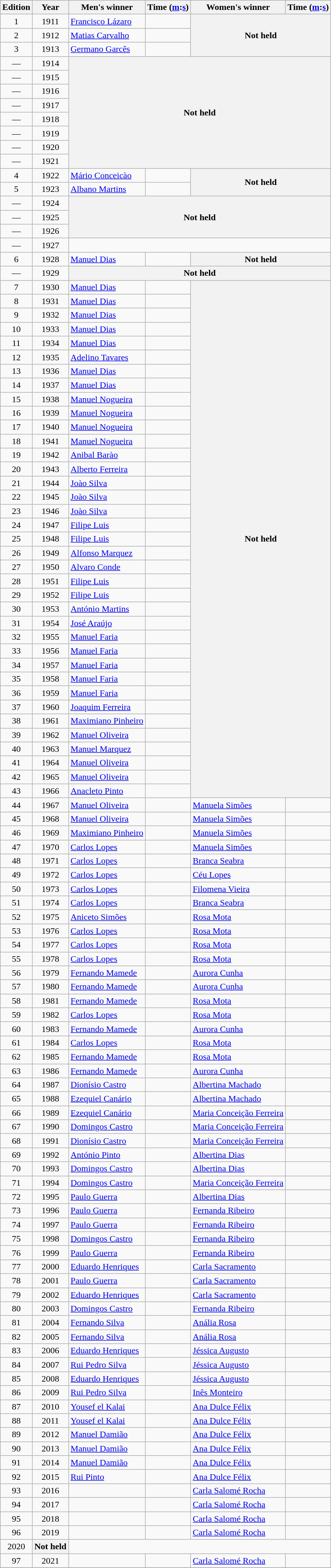<table class="wikitable" style="text-align:center">
<tr>
<th>Edition</th>
<th>Year</th>
<th>Men's winner</th>
<th>Time (<a href='#'>m</a>:<a href='#'>s</a>)</th>
<th>Women's winner</th>
<th>Time (<a href='#'>m</a>:<a href='#'>s</a>)</th>
</tr>
<tr>
<td>1</td>
<td>1911</td>
<td align=left><a href='#'>Francisco Lázaro</a></td>
<td></td>
<th colspan=2 rowspan=3>Not held</th>
</tr>
<tr>
<td>2</td>
<td>1912</td>
<td align=left><a href='#'>Matias Carvalho</a></td>
<td></td>
</tr>
<tr>
<td>3</td>
<td>1913</td>
<td align=left><a href='#'>Germano Garcês</a></td>
<td></td>
</tr>
<tr>
<td>—</td>
<td>1914</td>
<th colspan=4 rowspan=8>Not held</th>
</tr>
<tr>
<td>—</td>
<td>1915</td>
</tr>
<tr>
<td>—</td>
<td>1916</td>
</tr>
<tr>
<td>—</td>
<td>1917</td>
</tr>
<tr>
<td>—</td>
<td>1918</td>
</tr>
<tr>
<td>—</td>
<td>1919</td>
</tr>
<tr>
<td>—</td>
<td>1920</td>
</tr>
<tr>
<td>—</td>
<td>1921</td>
</tr>
<tr>
<td>4</td>
<td>1922</td>
<td align=left><a href='#'>Mário Conceicào</a></td>
<td></td>
<th colspan=2 rowspan=2>Not held</th>
</tr>
<tr>
<td>5</td>
<td>1923</td>
<td align=left><a href='#'>Albano Martins</a></td>
<td></td>
</tr>
<tr>
<td>—</td>
<td>1924</td>
<th colspan=4 rowspan=3>Not held</th>
</tr>
<tr>
<td>—</td>
<td>1925</td>
</tr>
<tr>
<td>—</td>
<td>1926</td>
</tr>
<tr>
<td>—</td>
<td>1927</td>
</tr>
<tr>
<td>6</td>
<td>1928</td>
<td align=left><a href='#'>Manuel Dias</a></td>
<td></td>
<th colspan=2>Not held</th>
</tr>
<tr>
<td>—</td>
<td>1929</td>
<th colspan=4>Not held</th>
</tr>
<tr>
<td>7</td>
<td>1930</td>
<td align=left><a href='#'>Manuel Dias</a></td>
<td></td>
<th colspan=2 rowspan=37>Not held</th>
</tr>
<tr>
<td>8</td>
<td>1931</td>
<td align=left><a href='#'>Manuel Dias</a></td>
<td></td>
</tr>
<tr>
<td>9</td>
<td>1932</td>
<td align=left><a href='#'>Manuel Dias</a></td>
<td></td>
</tr>
<tr>
<td>10</td>
<td>1933</td>
<td align=left><a href='#'>Manuel Dias</a></td>
<td></td>
</tr>
<tr>
<td>11</td>
<td>1934</td>
<td align=left><a href='#'>Manuel Dias</a></td>
<td></td>
</tr>
<tr>
<td>12</td>
<td>1935</td>
<td align=left><a href='#'>Adelino Tavares</a></td>
<td></td>
</tr>
<tr>
<td>13</td>
<td>1936</td>
<td align=left><a href='#'>Manuel Dias</a></td>
<td></td>
</tr>
<tr>
<td>14</td>
<td>1937</td>
<td align=left><a href='#'>Manuel Dias</a></td>
<td></td>
</tr>
<tr>
<td>15</td>
<td>1938</td>
<td align=left><a href='#'>Manuel Nogueira</a></td>
<td></td>
</tr>
<tr>
<td>16</td>
<td>1939</td>
<td align=left><a href='#'>Manuel Nogueira</a></td>
<td></td>
</tr>
<tr>
<td>17</td>
<td>1940</td>
<td align=left><a href='#'>Manuel Nogueira</a></td>
<td></td>
</tr>
<tr>
<td>18</td>
<td>1941</td>
<td align=left><a href='#'>Manuel Nogueira</a></td>
<td></td>
</tr>
<tr>
<td>19</td>
<td>1942</td>
<td align=left><a href='#'>Anibal Barào</a></td>
<td></td>
</tr>
<tr>
<td>20</td>
<td>1943</td>
<td align=left><a href='#'>Alberto Ferreira</a></td>
<td></td>
</tr>
<tr>
<td>21</td>
<td>1944</td>
<td align=left><a href='#'>Joào Silva</a></td>
<td></td>
</tr>
<tr>
<td>22</td>
<td>1945</td>
<td align=left><a href='#'>Joào Silva</a></td>
<td></td>
</tr>
<tr>
<td>23</td>
<td>1946</td>
<td align=left><a href='#'>Joào Silva</a></td>
<td></td>
</tr>
<tr>
<td>24</td>
<td>1947</td>
<td align=left><a href='#'>Filipe Luis</a></td>
<td></td>
</tr>
<tr>
<td>25</td>
<td>1948</td>
<td align=left><a href='#'>Filipe Luis</a></td>
<td></td>
</tr>
<tr>
<td>26</td>
<td>1949</td>
<td align=left><a href='#'>Alfonso Marquez</a></td>
<td></td>
</tr>
<tr>
<td>27</td>
<td>1950</td>
<td align=left><a href='#'>Alvaro Conde</a></td>
<td></td>
</tr>
<tr>
<td>28</td>
<td>1951</td>
<td align=left><a href='#'>Filipe Luis</a></td>
<td></td>
</tr>
<tr>
<td>29</td>
<td>1952</td>
<td align=left><a href='#'>Filipe Luis</a></td>
<td></td>
</tr>
<tr>
<td>30</td>
<td>1953</td>
<td align=left><a href='#'>António Martins</a></td>
<td></td>
</tr>
<tr>
<td>31</td>
<td>1954</td>
<td align=left><a href='#'>José Araújo</a></td>
<td></td>
</tr>
<tr>
<td>32</td>
<td>1955</td>
<td align=left><a href='#'>Manuel Faria</a></td>
<td></td>
</tr>
<tr>
<td>33</td>
<td>1956</td>
<td align=left><a href='#'>Manuel Faria</a></td>
<td></td>
</tr>
<tr>
<td>34</td>
<td>1957</td>
<td align=left><a href='#'>Manuel Faria</a></td>
<td></td>
</tr>
<tr>
<td>35</td>
<td>1958</td>
<td align=left><a href='#'>Manuel Faria</a></td>
<td></td>
</tr>
<tr>
<td>36</td>
<td>1959</td>
<td align=left><a href='#'>Manuel Faria</a></td>
<td></td>
</tr>
<tr>
<td>37</td>
<td>1960</td>
<td align=left><a href='#'>Joaquim Ferreira</a></td>
<td></td>
</tr>
<tr>
<td>38</td>
<td>1961</td>
<td align=left><a href='#'>Maximiano Pinheiro</a></td>
<td></td>
</tr>
<tr>
<td>39</td>
<td>1962</td>
<td align=left><a href='#'>Manuel Oliveira</a></td>
<td></td>
</tr>
<tr>
<td>40</td>
<td>1963</td>
<td align=left><a href='#'>Manuel Marquez</a></td>
<td></td>
</tr>
<tr>
<td>41</td>
<td>1964</td>
<td align=left><a href='#'>Manuel Oliveira</a></td>
<td></td>
</tr>
<tr>
<td>42</td>
<td>1965</td>
<td align=left><a href='#'>Manuel Oliveira</a></td>
<td></td>
</tr>
<tr>
<td>43</td>
<td>1966</td>
<td align=left><a href='#'>Anacleto Pinto</a></td>
<td></td>
</tr>
<tr>
<td>44</td>
<td>1967</td>
<td align=left><a href='#'>Manuel Oliveira</a></td>
<td></td>
<td align=left><a href='#'>Manuela Simões</a></td>
<td></td>
</tr>
<tr>
<td>45</td>
<td>1968</td>
<td align=left><a href='#'>Manuel Oliveira</a></td>
<td></td>
<td align=left><a href='#'>Manuela Simões</a></td>
<td></td>
</tr>
<tr>
<td>46</td>
<td>1969</td>
<td align=left><a href='#'>Maximiano Pinheiro</a></td>
<td></td>
<td align=left><a href='#'>Manuela Simões</a></td>
<td></td>
</tr>
<tr>
<td>47</td>
<td>1970</td>
<td align=left><a href='#'>Carlos Lopes</a></td>
<td></td>
<td align=left><a href='#'>Manuela Simões</a></td>
<td></td>
</tr>
<tr>
<td>48</td>
<td>1971</td>
<td align=left><a href='#'>Carlos Lopes</a></td>
<td></td>
<td align=left><a href='#'>Branca Seabra</a></td>
<td></td>
</tr>
<tr>
<td>49</td>
<td>1972</td>
<td align=left><a href='#'>Carlos Lopes</a></td>
<td></td>
<td align=left><a href='#'>Céu Lopes</a></td>
<td></td>
</tr>
<tr>
<td>50</td>
<td>1973</td>
<td align=left><a href='#'>Carlos Lopes</a></td>
<td></td>
<td align=left><a href='#'>Filomena Vieira</a></td>
<td></td>
</tr>
<tr>
<td>51</td>
<td>1974</td>
<td align=left><a href='#'>Carlos Lopes</a></td>
<td></td>
<td align=left><a href='#'>Branca Seabra</a></td>
<td></td>
</tr>
<tr>
<td>52</td>
<td>1975</td>
<td align=left><a href='#'>Aniceto Simões</a></td>
<td></td>
<td align=left><a href='#'>Rosa Mota</a></td>
<td></td>
</tr>
<tr>
<td>53</td>
<td>1976</td>
<td align=left><a href='#'>Carlos Lopes</a></td>
<td></td>
<td align=left><a href='#'>Rosa Mota</a></td>
<td></td>
</tr>
<tr>
<td>54</td>
<td>1977</td>
<td align=left><a href='#'>Carlos Lopes</a></td>
<td></td>
<td align=left><a href='#'>Rosa Mota</a></td>
<td></td>
</tr>
<tr>
<td>55</td>
<td>1978</td>
<td align=left><a href='#'>Carlos Lopes</a></td>
<td></td>
<td align=left><a href='#'>Rosa Mota</a></td>
<td></td>
</tr>
<tr>
<td>56</td>
<td>1979</td>
<td align=left><a href='#'>Fernando Mamede</a></td>
<td></td>
<td align=left><a href='#'>Aurora Cunha</a></td>
<td></td>
</tr>
<tr>
<td>57</td>
<td>1980</td>
<td align=left><a href='#'>Fernando Mamede</a></td>
<td></td>
<td align=left><a href='#'>Aurora Cunha</a></td>
<td></td>
</tr>
<tr>
<td>58</td>
<td>1981</td>
<td align=left><a href='#'>Fernando Mamede</a></td>
<td></td>
<td align=left><a href='#'>Rosa Mota</a></td>
<td></td>
</tr>
<tr>
<td>59</td>
<td>1982</td>
<td align=left><a href='#'>Carlos Lopes</a></td>
<td></td>
<td align=left><a href='#'>Rosa Mota</a></td>
<td></td>
</tr>
<tr>
<td>60</td>
<td>1983</td>
<td align=left><a href='#'>Fernando Mamede</a></td>
<td></td>
<td align=left><a href='#'>Aurora Cunha</a></td>
<td></td>
</tr>
<tr>
<td>61</td>
<td>1984</td>
<td align=left><a href='#'>Carlos Lopes</a></td>
<td></td>
<td align=left><a href='#'>Rosa Mota</a></td>
<td></td>
</tr>
<tr>
<td>62</td>
<td>1985</td>
<td align=left><a href='#'>Fernando Mamede</a></td>
<td></td>
<td align=left><a href='#'>Rosa Mota</a></td>
<td></td>
</tr>
<tr>
<td>63</td>
<td>1986</td>
<td align=left><a href='#'>Fernando Mamede</a></td>
<td></td>
<td align=left><a href='#'>Aurora Cunha</a></td>
<td></td>
</tr>
<tr>
<td>64</td>
<td>1987</td>
<td align=left><a href='#'>Dionísio Castro</a></td>
<td></td>
<td align=left><a href='#'>Albertina Machado</a></td>
<td></td>
</tr>
<tr>
<td>65</td>
<td>1988</td>
<td align=left><a href='#'>Ezequiel Canário</a></td>
<td></td>
<td align=left><a href='#'>Albertina Machado</a></td>
<td></td>
</tr>
<tr>
<td>66</td>
<td>1989</td>
<td align=left><a href='#'>Ezequiel Canário</a></td>
<td></td>
<td align=left><a href='#'>Maria Conceição Ferreira</a></td>
<td></td>
</tr>
<tr>
<td>67</td>
<td>1990</td>
<td align=left><a href='#'>Domingos Castro</a></td>
<td></td>
<td align=left><a href='#'>Maria Conceição Ferreira</a></td>
<td></td>
</tr>
<tr>
<td>68</td>
<td>1991</td>
<td align=left><a href='#'>Dionísio Castro</a></td>
<td></td>
<td align=left><a href='#'>Maria Conceição Ferreira</a></td>
<td></td>
</tr>
<tr>
<td>69</td>
<td>1992</td>
<td align=left><a href='#'>António Pinto</a></td>
<td></td>
<td align=left><a href='#'>Albertina Dias</a></td>
<td></td>
</tr>
<tr>
<td>70</td>
<td>1993</td>
<td align=left><a href='#'>Domingos Castro</a></td>
<td></td>
<td align=left><a href='#'>Albertina Dias</a></td>
<td></td>
</tr>
<tr>
<td>71</td>
<td>1994</td>
<td align=left><a href='#'>Domingos Castro</a></td>
<td></td>
<td align=left><a href='#'>Maria Conceição Ferreira</a></td>
<td></td>
</tr>
<tr>
<td>72</td>
<td>1995</td>
<td align=left><a href='#'>Paulo Guerra</a></td>
<td></td>
<td align=left><a href='#'>Albertina Dias</a></td>
<td></td>
</tr>
<tr>
<td>73</td>
<td>1996</td>
<td align=left><a href='#'>Paulo Guerra</a></td>
<td></td>
<td align=left><a href='#'>Fernanda Ribeiro</a></td>
<td></td>
</tr>
<tr>
<td>74</td>
<td>1997</td>
<td align=left><a href='#'>Paulo Guerra</a></td>
<td></td>
<td align=left><a href='#'>Fernanda Ribeiro</a></td>
<td></td>
</tr>
<tr>
<td>75</td>
<td>1998</td>
<td align=left><a href='#'>Domingos Castro</a></td>
<td></td>
<td align=left><a href='#'>Fernanda Ribeiro</a></td>
<td></td>
</tr>
<tr>
<td>76</td>
<td>1999</td>
<td align=left><a href='#'>Paulo Guerra</a></td>
<td></td>
<td align=left><a href='#'>Fernanda Ribeiro</a></td>
<td></td>
</tr>
<tr>
<td>77</td>
<td>2000</td>
<td align=left><a href='#'>Eduardo Henriques</a></td>
<td></td>
<td align=left><a href='#'>Carla Sacramento</a></td>
<td></td>
</tr>
<tr>
<td>78</td>
<td>2001</td>
<td align=left><a href='#'>Paulo Guerra</a></td>
<td></td>
<td align=left><a href='#'>Carla Sacramento</a></td>
<td></td>
</tr>
<tr>
<td>79</td>
<td>2002</td>
<td align=left><a href='#'>Eduardo Henriques</a></td>
<td></td>
<td align=left><a href='#'>Carla Sacramento</a></td>
<td></td>
</tr>
<tr>
<td>80</td>
<td>2003</td>
<td align=left><a href='#'>Domingos Castro</a></td>
<td></td>
<td align=left><a href='#'>Fernanda Ribeiro</a></td>
<td></td>
</tr>
<tr>
<td>81</td>
<td>2004</td>
<td align=left><a href='#'>Fernando Silva</a></td>
<td></td>
<td align=left><a href='#'>Anália Rosa</a></td>
<td></td>
</tr>
<tr>
<td>82</td>
<td>2005</td>
<td align=left><a href='#'>Fernando Silva</a></td>
<td></td>
<td align=left><a href='#'>Anália Rosa</a></td>
<td></td>
</tr>
<tr>
<td>83</td>
<td>2006</td>
<td align=left><a href='#'>Eduardo Henriques</a></td>
<td></td>
<td align=left><a href='#'>Jéssica Augusto</a></td>
<td></td>
</tr>
<tr>
<td>84</td>
<td>2007</td>
<td align=left><a href='#'>Rui Pedro Silva</a></td>
<td></td>
<td align=left><a href='#'>Jéssica Augusto</a></td>
<td></td>
</tr>
<tr>
<td>85</td>
<td>2008</td>
<td align=left><a href='#'>Eduardo Henriques</a></td>
<td></td>
<td align=left><a href='#'>Jéssica Augusto</a></td>
<td></td>
</tr>
<tr>
<td>86</td>
<td>2009</td>
<td align=left><a href='#'>Rui Pedro Silva</a></td>
<td></td>
<td align=left><a href='#'>Inês Monteiro</a></td>
<td></td>
</tr>
<tr>
<td>87</td>
<td>2010</td>
<td align=left><a href='#'>Yousef el Kalai</a></td>
<td></td>
<td align=left><a href='#'>Ana Dulce Félix</a></td>
<td></td>
</tr>
<tr>
<td>88</td>
<td>2011</td>
<td align=left><a href='#'>Yousef el Kalai</a></td>
<td></td>
<td align=left><a href='#'>Ana Dulce Félix</a></td>
<td></td>
</tr>
<tr>
<td>89</td>
<td>2012</td>
<td align=left><a href='#'>Manuel Damião</a></td>
<td></td>
<td align=left><a href='#'>Ana Dulce Félix</a></td>
<td></td>
</tr>
<tr>
<td>90</td>
<td>2013</td>
<td align=left><a href='#'>Manuel Damião</a></td>
<td></td>
<td align=left><a href='#'>Ana Dulce Félix</a></td>
<td></td>
</tr>
<tr>
<td>91</td>
<td>2014</td>
<td align=left><a href='#'>Manuel Damião</a></td>
<td></td>
<td align=left><a href='#'>Ana Dulce Félix</a></td>
<td></td>
</tr>
<tr>
<td>92</td>
<td>2015</td>
<td align=left><a href='#'>Rui Pinto</a></td>
<td></td>
<td align=left><a href='#'>Ana Dulce Félix</a></td>
<td></td>
</tr>
<tr>
<td>93</td>
<td>2016</td>
<td align=left></td>
<td></td>
<td align=left><a href='#'>Carla Salomé Rocha</a></td>
<td></td>
</tr>
<tr>
<td>94</td>
<td>2017</td>
<td align=left></td>
<td></td>
<td align=left><a href='#'>Carla Salomé Rocha</a></td>
<td></td>
</tr>
<tr>
<td>95</td>
<td>2018</td>
<td align=left></td>
<td></td>
<td align=left><a href='#'>Carla Salomé Rocha</a></td>
<td></td>
</tr>
<tr>
<td>96</td>
<td>2019</td>
<td align=left></td>
<td></td>
<td align=left><a href='#'>Carla Salomé Rocha</a></td>
<td></td>
</tr>
<tr>
<td>2020</td>
<th colspan=1>Not held</th>
</tr>
<tr>
<td>97</td>
<td>2021</td>
<td align=left></td>
<td></td>
<td align=left><a href='#'>Carla Salomé Rocha</a></td>
<td></td>
</tr>
<tr>
</tr>
</table>
